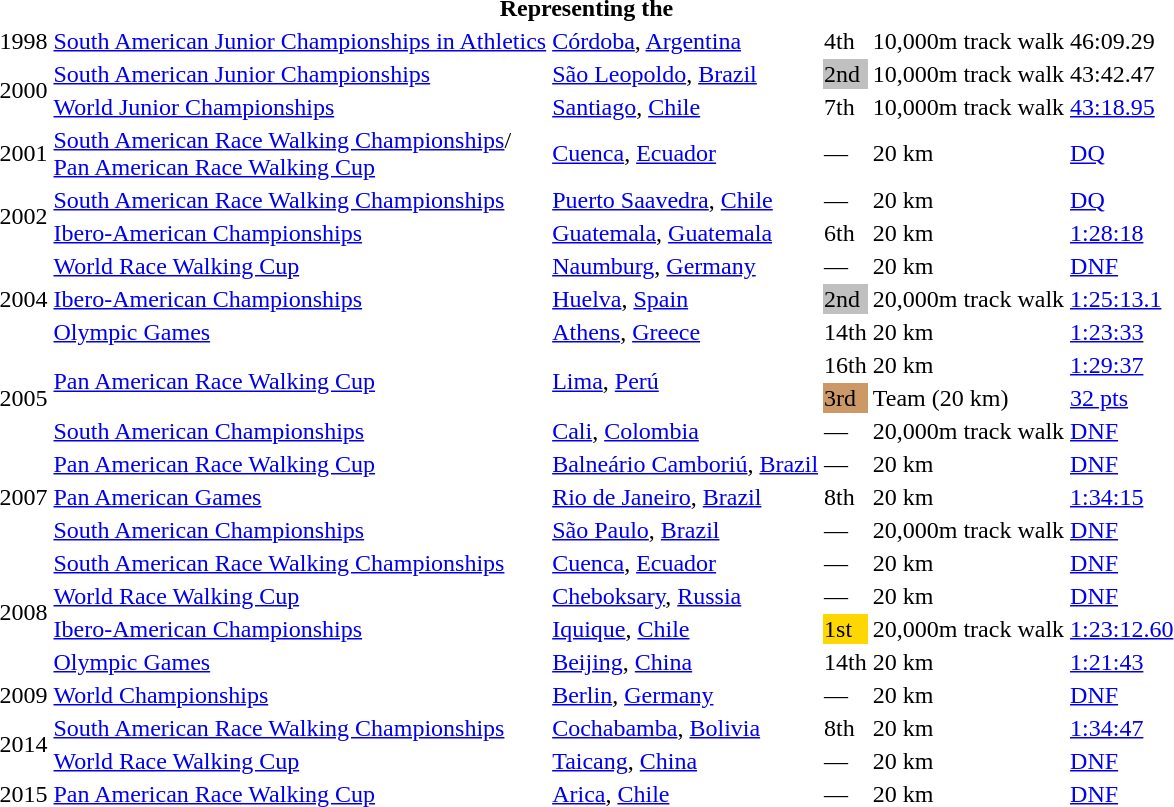<table>
<tr>
<th colspan="6">Representing the </th>
</tr>
<tr>
<td>1998</td>
<td><a href='#'>South American Junior Championships in Athletics</a></td>
<td><a href='#'>Córdoba</a>, <a href='#'>Argentina</a></td>
<td>4th</td>
<td>10,000m track walk</td>
<td>46:09.29</td>
</tr>
<tr>
<td rowspan=2>2000</td>
<td><a href='#'>South American Junior Championships</a></td>
<td><a href='#'>São Leopoldo</a>, <a href='#'>Brazil</a></td>
<td bgcolor=silver>2nd</td>
<td>10,000m track walk</td>
<td>43:42.47</td>
</tr>
<tr>
<td><a href='#'>World Junior Championships</a></td>
<td><a href='#'>Santiago</a>, <a href='#'>Chile</a></td>
<td>7th</td>
<td>10,000m track walk</td>
<td><a href='#'>43:18.95</a></td>
</tr>
<tr>
<td>2001</td>
<td><a href='#'>South American Race Walking Championships</a>/ <br> <a href='#'>Pan American Race Walking Cup</a></td>
<td><a href='#'>Cuenca</a>, <a href='#'>Ecuador</a></td>
<td>—</td>
<td>20 km</td>
<td><a href='#'>DQ</a></td>
</tr>
<tr>
<td rowspan=2>2002</td>
<td><a href='#'>South American Race Walking Championships</a></td>
<td><a href='#'>Puerto Saavedra</a>, <a href='#'>Chile</a></td>
<td>—</td>
<td>20 km</td>
<td><a href='#'>DQ</a></td>
</tr>
<tr>
<td><a href='#'>Ibero-American Championships</a></td>
<td><a href='#'>Guatemala</a>, <a href='#'>Guatemala</a></td>
<td>6th</td>
<td>20 km</td>
<td><a href='#'>1:28:18</a></td>
</tr>
<tr>
<td rowspan=3>2004</td>
<td><a href='#'>World Race Walking Cup</a></td>
<td><a href='#'>Naumburg</a>, <a href='#'>Germany</a></td>
<td>—</td>
<td>20 km</td>
<td><a href='#'>DNF</a></td>
</tr>
<tr>
<td><a href='#'>Ibero-American Championships</a></td>
<td><a href='#'>Huelva</a>, <a href='#'>Spain</a></td>
<td bgcolor=silver>2nd</td>
<td>20,000m track walk</td>
<td><a href='#'>1:25:13.1</a></td>
</tr>
<tr>
<td><a href='#'>Olympic Games</a></td>
<td><a href='#'>Athens</a>, <a href='#'>Greece</a></td>
<td>14th</td>
<td>20 km</td>
<td><a href='#'>1:23:33</a></td>
</tr>
<tr>
<td rowspan=3>2005</td>
<td rowspan=2><a href='#'>Pan American Race Walking Cup</a></td>
<td rowspan=2><a href='#'>Lima</a>, <a href='#'>Perú</a></td>
<td>16th</td>
<td>20 km</td>
<td><a href='#'>1:29:37</a></td>
</tr>
<tr>
<td bgcolor="cc9966">3rd</td>
<td>Team (20 km)</td>
<td><a href='#'>32 pts</a></td>
</tr>
<tr>
<td><a href='#'>South American Championships</a></td>
<td><a href='#'>Cali</a>, <a href='#'>Colombia</a></td>
<td>—</td>
<td>20,000m track walk</td>
<td><a href='#'>DNF</a></td>
</tr>
<tr>
<td rowspan=3>2007</td>
<td><a href='#'>Pan American Race Walking Cup</a></td>
<td><a href='#'>Balneário Camboriú</a>, <a href='#'>Brazil</a></td>
<td>—</td>
<td>20 km</td>
<td><a href='#'>DNF</a></td>
</tr>
<tr>
<td><a href='#'>Pan American Games</a></td>
<td><a href='#'>Rio de Janeiro</a>, <a href='#'>Brazil</a></td>
<td>8th</td>
<td>20 km</td>
<td><a href='#'>1:34:15</a></td>
</tr>
<tr>
<td><a href='#'>South American Championships</a></td>
<td><a href='#'>São Paulo</a>, <a href='#'>Brazil</a></td>
<td>—</td>
<td>20,000m track walk</td>
<td><a href='#'>DNF</a></td>
</tr>
<tr>
<td rowspan=4>2008</td>
<td><a href='#'>South American Race Walking Championships</a></td>
<td><a href='#'>Cuenca</a>, <a href='#'>Ecuador</a></td>
<td>—</td>
<td>20 km</td>
<td><a href='#'>DNF</a></td>
</tr>
<tr>
<td><a href='#'>World Race Walking Cup</a></td>
<td><a href='#'>Cheboksary</a>, <a href='#'>Russia</a></td>
<td>—</td>
<td>20 km</td>
<td><a href='#'>DNF</a></td>
</tr>
<tr>
<td><a href='#'>Ibero-American Championships</a></td>
<td><a href='#'>Iquique</a>, <a href='#'>Chile</a></td>
<td bgcolor=gold>1st</td>
<td>20,000m track walk</td>
<td><a href='#'>1:23:12.60</a></td>
</tr>
<tr>
<td><a href='#'>Olympic Games</a></td>
<td><a href='#'>Beijing</a>, <a href='#'>China</a></td>
<td>14th</td>
<td>20 km</td>
<td><a href='#'>1:21:43</a></td>
</tr>
<tr>
<td>2009</td>
<td><a href='#'>World Championships</a></td>
<td><a href='#'>Berlin</a>, <a href='#'>Germany</a></td>
<td>—</td>
<td>20 km</td>
<td><a href='#'>DNF</a></td>
</tr>
<tr>
<td rowspan=2>2014</td>
<td><a href='#'>South American Race Walking Championships</a></td>
<td><a href='#'>Cochabamba</a>, <a href='#'>Bolivia</a></td>
<td>8th</td>
<td>20 km</td>
<td><a href='#'>1:34:47</a></td>
</tr>
<tr>
<td><a href='#'>World Race Walking Cup</a></td>
<td><a href='#'>Taicang</a>, <a href='#'>China</a></td>
<td>—</td>
<td>20 km</td>
<td><a href='#'>DNF</a></td>
</tr>
<tr>
<td rowspan=1>2015</td>
<td><a href='#'>Pan American Race Walking Cup</a></td>
<td><a href='#'>Arica</a>, <a href='#'>Chile</a></td>
<td>—</td>
<td>20 km</td>
<td><a href='#'>DNF</a></td>
</tr>
</table>
